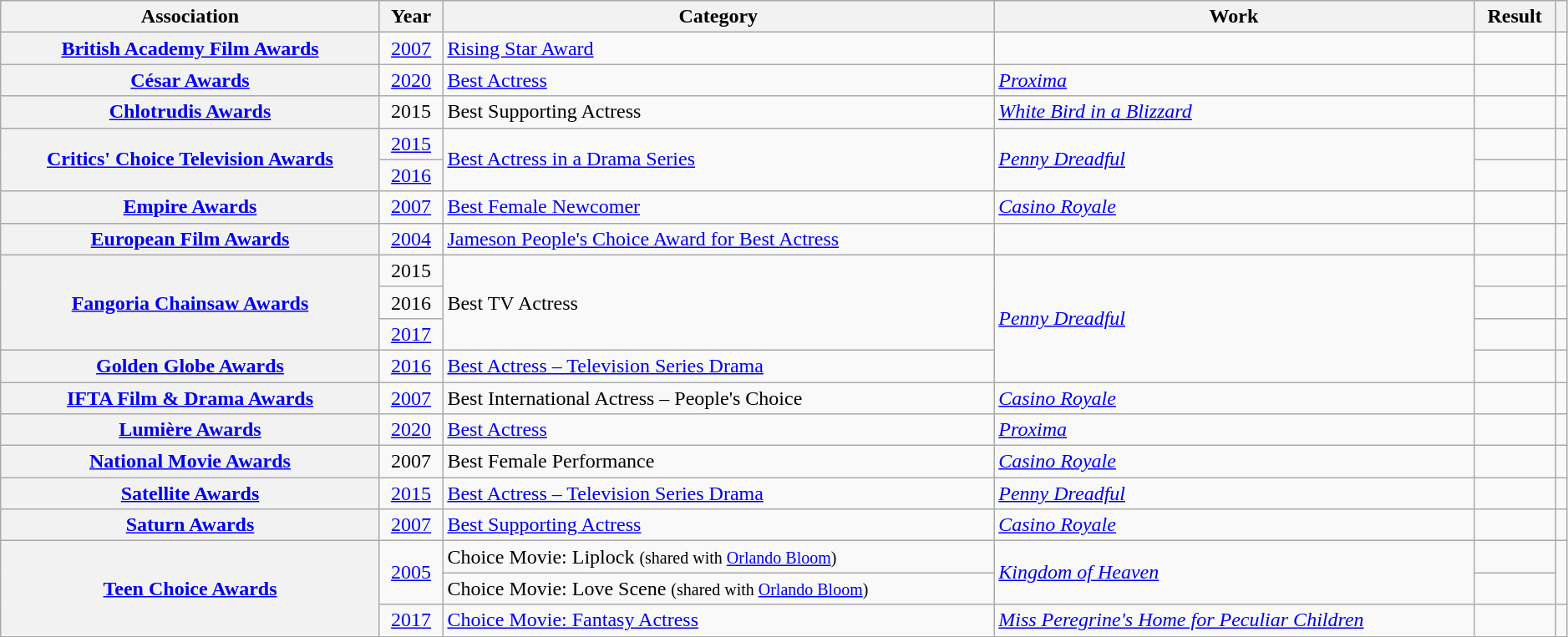<table class="wikitable sortable plainrowheaders" style="width: 99%;">
<tr style="background:#ccc; text-align:center;">
<th scope="col">Association</th>
<th scope="col">Year</th>
<th scope="col">Category</th>
<th scope="col">Work</th>
<th scope="col">Result</th>
<th scope="col"></th>
</tr>
<tr>
<th scope="row"><a href='#'>British Academy Film Awards</a></th>
<td style="text-align:center;"><a href='#'>2007</a></td>
<td><a href='#'>Rising Star Award</a></td>
<td></td>
<td></td>
<td style="text-align:center;"></td>
</tr>
<tr>
<th scope="row"><a href='#'>César Awards</a></th>
<td style="text-align:center;"><a href='#'>2020</a></td>
<td><a href='#'>Best Actress</a></td>
<td><em><a href='#'>Proxima</a></em></td>
<td></td>
<td style="text-align:center;"></td>
</tr>
<tr>
<th scope="row"><a href='#'>Chlotrudis Awards</a></th>
<td style="text-align:center;">2015</td>
<td>Best Supporting Actress</td>
<td><em><a href='#'>White Bird in a Blizzard</a></em></td>
<td></td>
<td style="text-align:center;"></td>
</tr>
<tr>
<th scope="row" rowspan="2"><a href='#'>Critics' Choice Television Awards</a></th>
<td style="text-align:center;"><a href='#'>2015</a></td>
<td rowspan="2"><a href='#'>Best Actress in a Drama Series</a></td>
<td rowspan="2"><em><a href='#'>Penny Dreadful</a></em></td>
<td></td>
<td style="text-align:center;"></td>
</tr>
<tr>
<td style="text-align:center;"><a href='#'>2016</a></td>
<td></td>
<td style="text-align:center;"></td>
</tr>
<tr>
<th scope="row"><a href='#'>Empire Awards</a></th>
<td style="text-align:center;"><a href='#'>2007</a></td>
<td><a href='#'>Best Female Newcomer</a></td>
<td><em><a href='#'>Casino Royale</a></em></td>
<td></td>
<td style="text-align:center;"></td>
</tr>
<tr>
<th scope="row"><a href='#'>European Film Awards</a></th>
<td style="text-align:center;"><a href='#'>2004</a></td>
<td><a href='#'>Jameson People's Choice Award for Best Actress</a></td>
<td></td>
<td></td>
<td style="text-align:center;"></td>
</tr>
<tr>
<th scope="row" rowspan="3"><a href='#'>Fangoria Chainsaw Awards</a></th>
<td style="text-align:center;">2015</td>
<td rowspan="3">Best TV Actress</td>
<td rowspan="4"><em><a href='#'>Penny Dreadful</a></em></td>
<td></td>
<td style="text-align:center;"></td>
</tr>
<tr>
<td style="text-align:center;">2016</td>
<td></td>
<td style="text-align:center;"></td>
</tr>
<tr>
<td style="text-align:center;"><a href='#'>2017</a></td>
<td></td>
<td style="text-align:center;"></td>
</tr>
<tr>
<th scope="row"><a href='#'>Golden Globe Awards</a></th>
<td style="text-align:center;"><a href='#'>2016</a></td>
<td><a href='#'>Best Actress – Television Series Drama</a></td>
<td></td>
<td style="text-align:center;"></td>
</tr>
<tr>
<th scope="row"><a href='#'>IFTA Film & Drama Awards</a></th>
<td style="text-align:center;"><a href='#'>2007</a></td>
<td>Best International Actress – People's Choice</td>
<td><em><a href='#'>Casino Royale</a></em></td>
<td></td>
<td style="text-align:center;"></td>
</tr>
<tr>
<th scope="row"><a href='#'>Lumière Awards</a></th>
<td style="text-align:center;"><a href='#'>2020</a></td>
<td><a href='#'>Best Actress</a></td>
<td><em><a href='#'>Proxima</a></em></td>
<td></td>
<td style="text-align:center;"></td>
</tr>
<tr>
<th scope="row"><a href='#'>National Movie Awards</a></th>
<td style="text-align:center;">2007</td>
<td>Best Female Performance</td>
<td><em><a href='#'>Casino Royale</a></em></td>
<td></td>
<td style="text-align:center;"></td>
</tr>
<tr>
<th scope="row"><a href='#'>Satellite Awards</a></th>
<td style="text-align:center;"><a href='#'>2015</a></td>
<td><a href='#'>Best Actress – Television Series Drama</a></td>
<td><em><a href='#'>Penny Dreadful</a></em></td>
<td></td>
<td style="text-align:center;"></td>
</tr>
<tr>
<th scope="row"><a href='#'>Saturn Awards</a></th>
<td style="text-align:center;"><a href='#'>2007</a></td>
<td><a href='#'>Best Supporting Actress</a></td>
<td><em><a href='#'>Casino Royale</a></em></td>
<td></td>
<td style="text-align:center;"></td>
</tr>
<tr>
<th scope="row" rowspan="3"><a href='#'>Teen Choice Awards</a></th>
<td style="text-align:center;" rowspan="2"><a href='#'>2005</a></td>
<td>Choice Movie: Liplock <small>(shared with <a href='#'>Orlando Bloom</a>)</small></td>
<td rowspan="2"><em><a href='#'>Kingdom of Heaven</a></em></td>
<td></td>
<td style="text-align:center;" rowspan="2"></td>
</tr>
<tr>
<td>Choice Movie: Love Scene <small>(shared with <a href='#'>Orlando Bloom</a>)</small></td>
<td></td>
</tr>
<tr>
<td style="text-align:center;"><a href='#'>2017</a></td>
<td><a href='#'>Choice Movie: Fantasy Actress</a></td>
<td><em><a href='#'>Miss Peregrine's Home for Peculiar Children</a></em></td>
<td></td>
<td style="text-align:center;"></td>
</tr>
</table>
